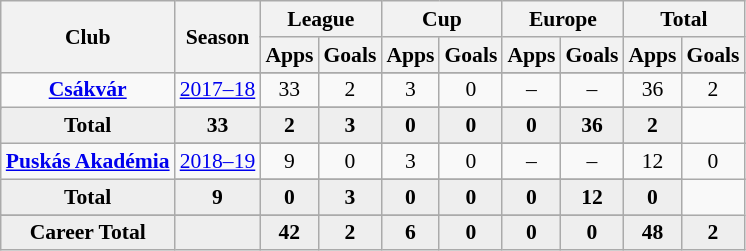<table class="wikitable" style="font-size:90%; text-align: center;">
<tr>
<th rowspan="2">Club</th>
<th rowspan="2">Season</th>
<th colspan="2">League</th>
<th colspan="2">Cup</th>
<th colspan="2">Europe</th>
<th colspan="2">Total</th>
</tr>
<tr>
<th>Apps</th>
<th>Goals</th>
<th>Apps</th>
<th>Goals</th>
<th>Apps</th>
<th>Goals</th>
<th>Apps</th>
<th>Goals</th>
</tr>
<tr ||-||-||-|->
<td rowspan="3" valign="center"><strong><a href='#'>Csákvár</a></strong></td>
</tr>
<tr>
<td><a href='#'>2017–18</a></td>
<td>33</td>
<td>2</td>
<td>3</td>
<td>0</td>
<td>–</td>
<td>–</td>
<td>36</td>
<td>2</td>
</tr>
<tr>
</tr>
<tr style="font-weight:bold; background-color:#eeeeee;">
<td>Total</td>
<td>33</td>
<td>2</td>
<td>3</td>
<td>0</td>
<td>0</td>
<td>0</td>
<td>36</td>
<td>2</td>
</tr>
<tr>
<td rowspan="3" valign="center"><strong><a href='#'>Puskás Akadémia</a></strong></td>
</tr>
<tr>
<td><a href='#'>2018–19</a></td>
<td>9</td>
<td>0</td>
<td>3</td>
<td>0</td>
<td>–</td>
<td>–</td>
<td>12</td>
<td>0</td>
</tr>
<tr>
</tr>
<tr style="font-weight:bold; background-color:#eeeeee;">
<td>Total</td>
<td>9</td>
<td>0</td>
<td>3</td>
<td>0</td>
<td>0</td>
<td>0</td>
<td>12</td>
<td>0</td>
</tr>
<tr>
</tr>
<tr style="font-weight:bold; background-color:#eeeeee;">
<td rowspan="2" valign="top"><strong>Career Total</strong></td>
<td></td>
<td><strong>42</strong></td>
<td><strong>2</strong></td>
<td><strong>6</strong></td>
<td><strong>0</strong></td>
<td><strong>0</strong></td>
<td><strong>0</strong></td>
<td><strong>48</strong></td>
<td><strong>2</strong></td>
</tr>
</table>
